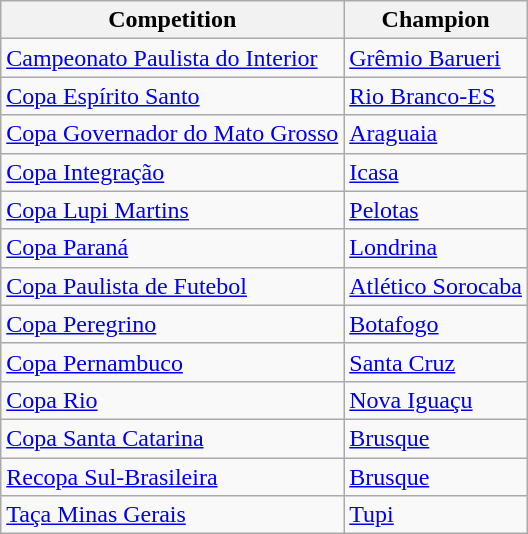<table class="wikitable">
<tr>
<th>Competition</th>
<th>Champion</th>
</tr>
<tr>
<td><a href='#'>Campeonato Paulista do Interior</a></td>
<td><a href='#'>Grêmio Barueri</a></td>
</tr>
<tr>
<td><a href='#'>Copa Espírito Santo</a></td>
<td><a href='#'>Rio Branco-ES</a></td>
</tr>
<tr>
<td><a href='#'>Copa Governador do Mato Grosso</a></td>
<td><a href='#'>Araguaia</a></td>
</tr>
<tr>
<td><a href='#'>Copa Integração</a></td>
<td><a href='#'>Icasa</a></td>
</tr>
<tr>
<td><a href='#'>Copa Lupi Martins</a></td>
<td><a href='#'>Pelotas</a></td>
</tr>
<tr>
<td><a href='#'>Copa Paraná</a></td>
<td><a href='#'>Londrina</a></td>
</tr>
<tr>
<td><a href='#'>Copa Paulista de Futebol</a></td>
<td><a href='#'>Atlético Sorocaba</a></td>
</tr>
<tr>
<td><a href='#'>Copa Peregrino</a></td>
<td><a href='#'>Botafogo</a></td>
</tr>
<tr>
<td><a href='#'>Copa Pernambuco</a></td>
<td><a href='#'>Santa Cruz</a></td>
</tr>
<tr>
<td><a href='#'>Copa Rio</a></td>
<td><a href='#'>Nova Iguaçu</a></td>
</tr>
<tr>
<td><a href='#'>Copa Santa Catarina</a></td>
<td><a href='#'>Brusque</a></td>
</tr>
<tr>
<td><a href='#'>Recopa Sul-Brasileira</a></td>
<td><a href='#'>Brusque</a></td>
</tr>
<tr>
<td><a href='#'>Taça Minas Gerais</a></td>
<td><a href='#'>Tupi</a></td>
</tr>
</table>
